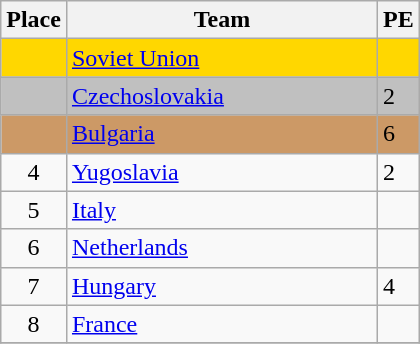<table class="wikitable">
<tr>
<th>Place</th>
<th width=200>Team</th>
<th width=20>PE</th>
</tr>
<tr bgcolor=gold>
<td align=center></td>
<td> <a href='#'>Soviet Union</a></td>
<td></td>
</tr>
<tr bgcolor=silver>
<td align=center></td>
<td> <a href='#'>Czechoslovakia</a></td>
<td>2</td>
</tr>
<tr bgcolor=cc9966>
<td align=center></td>
<td> <a href='#'>Bulgaria</a></td>
<td>6</td>
</tr>
<tr>
<td align=center>4</td>
<td> <a href='#'>Yugoslavia</a></td>
<td>2</td>
</tr>
<tr>
<td align=center>5</td>
<td> <a href='#'>Italy</a></td>
<td></td>
</tr>
<tr>
<td align=center>6</td>
<td> <a href='#'>Netherlands</a></td>
<td></td>
</tr>
<tr>
<td align=center>7</td>
<td> <a href='#'>Hungary</a></td>
<td>4</td>
</tr>
<tr>
<td align=center>8</td>
<td> <a href='#'>France</a></td>
<td></td>
</tr>
<tr>
</tr>
</table>
